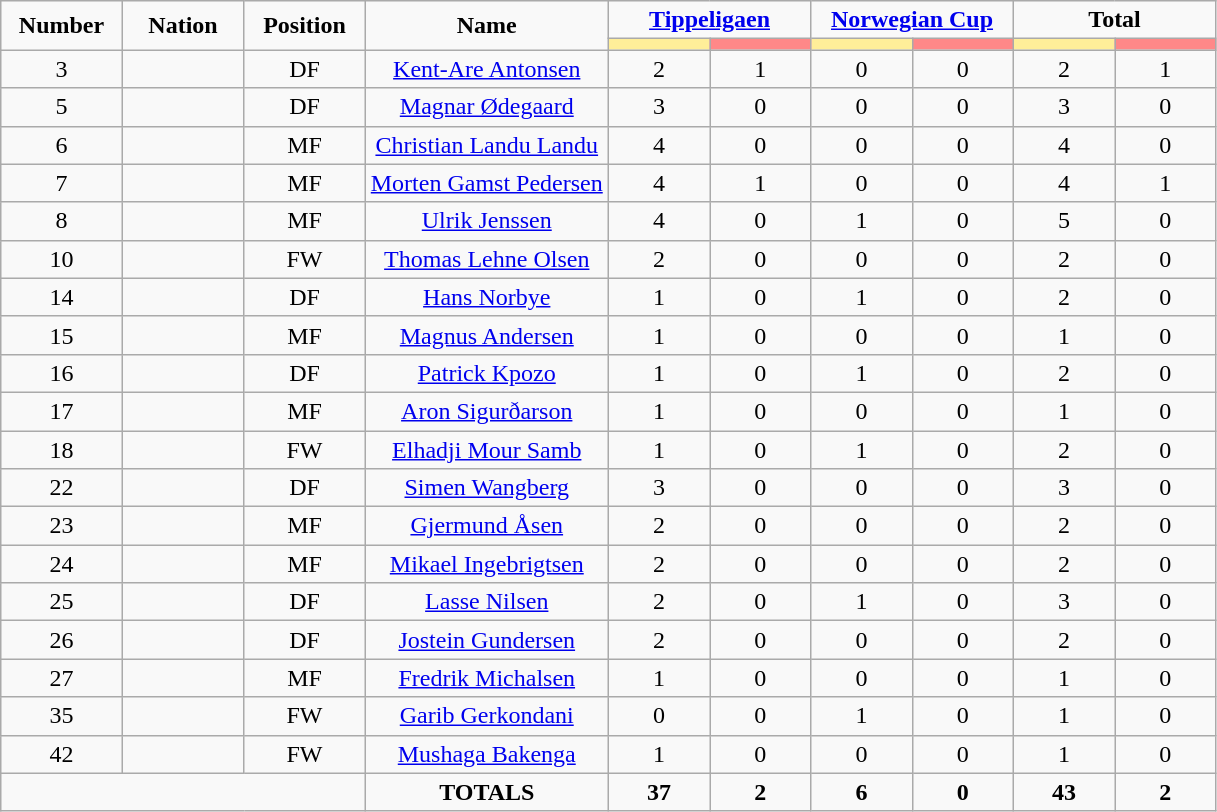<table class="wikitable" style="font-size: 100%; text-align: center;">
<tr>
<td rowspan="2" width="10%" align="center"><strong>Number</strong></td>
<td rowspan="2" width="10%" align="center"><strong>Nation</strong></td>
<td rowspan="2" width="10%" align="center"><strong>Position</strong></td>
<td rowspan="2" width="20%" align="center"><strong>Name</strong></td>
<td colspan="2" align="center"><strong><a href='#'>Tippeligaen</a></strong></td>
<td colspan="2" align="center"><strong><a href='#'>Norwegian Cup</a></strong></td>
<td colspan="2" align="center"><strong>Total</strong></td>
</tr>
<tr>
<th width=60 style="background: #FFEE99"></th>
<th width=60 style="background: #FF8888"></th>
<th width=60 style="background: #FFEE99"></th>
<th width=60 style="background: #FF8888"></th>
<th width=60 style="background: #FFEE99"></th>
<th width=60 style="background: #FF8888"></th>
</tr>
<tr>
<td>3</td>
<td></td>
<td>DF</td>
<td><a href='#'>Kent-Are Antonsen</a></td>
<td>2</td>
<td>1</td>
<td>0</td>
<td>0</td>
<td>2</td>
<td>1</td>
</tr>
<tr>
<td>5</td>
<td></td>
<td>DF</td>
<td><a href='#'>Magnar Ødegaard</a></td>
<td>3</td>
<td>0</td>
<td>0</td>
<td>0</td>
<td>3</td>
<td>0</td>
</tr>
<tr>
<td>6</td>
<td></td>
<td>MF</td>
<td><a href='#'>Christian Landu Landu</a></td>
<td>4</td>
<td>0</td>
<td>0</td>
<td>0</td>
<td>4</td>
<td>0</td>
</tr>
<tr>
<td>7</td>
<td></td>
<td>MF</td>
<td><a href='#'>Morten Gamst Pedersen</a></td>
<td>4</td>
<td>1</td>
<td>0</td>
<td>0</td>
<td>4</td>
<td>1</td>
</tr>
<tr>
<td>8</td>
<td></td>
<td>MF</td>
<td><a href='#'>Ulrik Jenssen</a></td>
<td>4</td>
<td>0</td>
<td>1</td>
<td>0</td>
<td>5</td>
<td>0</td>
</tr>
<tr>
<td>10</td>
<td></td>
<td>FW</td>
<td><a href='#'>Thomas Lehne Olsen</a></td>
<td>2</td>
<td>0</td>
<td>0</td>
<td>0</td>
<td>2</td>
<td>0</td>
</tr>
<tr>
<td>14</td>
<td></td>
<td>DF</td>
<td><a href='#'>Hans Norbye</a></td>
<td>1</td>
<td>0</td>
<td>1</td>
<td>0</td>
<td>2</td>
<td>0</td>
</tr>
<tr>
<td>15</td>
<td></td>
<td>MF</td>
<td><a href='#'>Magnus Andersen</a></td>
<td>1</td>
<td>0</td>
<td>0</td>
<td>0</td>
<td>1</td>
<td>0</td>
</tr>
<tr>
<td>16</td>
<td></td>
<td>DF</td>
<td><a href='#'>Patrick Kpozo</a></td>
<td>1</td>
<td>0</td>
<td>1</td>
<td>0</td>
<td>2</td>
<td>0</td>
</tr>
<tr>
<td>17</td>
<td></td>
<td>MF</td>
<td><a href='#'>Aron Sigurðarson</a></td>
<td>1</td>
<td>0</td>
<td>0</td>
<td>0</td>
<td>1</td>
<td>0</td>
</tr>
<tr>
<td>18</td>
<td></td>
<td>FW</td>
<td><a href='#'>Elhadji Mour Samb</a></td>
<td>1</td>
<td>0</td>
<td>1</td>
<td>0</td>
<td>2</td>
<td>0</td>
</tr>
<tr>
<td>22</td>
<td></td>
<td>DF</td>
<td><a href='#'>Simen Wangberg</a></td>
<td>3</td>
<td>0</td>
<td>0</td>
<td>0</td>
<td>3</td>
<td>0</td>
</tr>
<tr>
<td>23</td>
<td></td>
<td>MF</td>
<td><a href='#'>Gjermund Åsen</a></td>
<td>2</td>
<td>0</td>
<td>0</td>
<td>0</td>
<td>2</td>
<td>0</td>
</tr>
<tr>
<td>24</td>
<td></td>
<td>MF</td>
<td><a href='#'>Mikael Ingebrigtsen</a></td>
<td>2</td>
<td>0</td>
<td>0</td>
<td>0</td>
<td>2</td>
<td>0</td>
</tr>
<tr>
<td>25</td>
<td></td>
<td>DF</td>
<td><a href='#'>Lasse Nilsen</a></td>
<td>2</td>
<td>0</td>
<td>1</td>
<td>0</td>
<td>3</td>
<td>0</td>
</tr>
<tr>
<td>26</td>
<td></td>
<td>DF</td>
<td><a href='#'>Jostein Gundersen</a></td>
<td>2</td>
<td>0</td>
<td>0</td>
<td>0</td>
<td>2</td>
<td>0</td>
</tr>
<tr>
<td>27</td>
<td></td>
<td>MF</td>
<td><a href='#'>Fredrik Michalsen</a></td>
<td>1</td>
<td>0</td>
<td>0</td>
<td>0</td>
<td>1</td>
<td>0</td>
</tr>
<tr>
<td>35</td>
<td></td>
<td>FW</td>
<td><a href='#'>Garib Gerkondani</a></td>
<td>0</td>
<td>0</td>
<td>1</td>
<td>0</td>
<td>1</td>
<td>0</td>
</tr>
<tr>
<td>42</td>
<td></td>
<td>FW</td>
<td><a href='#'>Mushaga Bakenga</a></td>
<td>1</td>
<td>0</td>
<td>0</td>
<td>0</td>
<td>1</td>
<td>0</td>
</tr>
<tr>
<td colspan="3"></td>
<td><strong>TOTALS</strong></td>
<td><strong>37</strong></td>
<td><strong>2</strong></td>
<td><strong>6</strong></td>
<td><strong>0</strong></td>
<td><strong>43</strong></td>
<td><strong>2</strong></td>
</tr>
</table>
